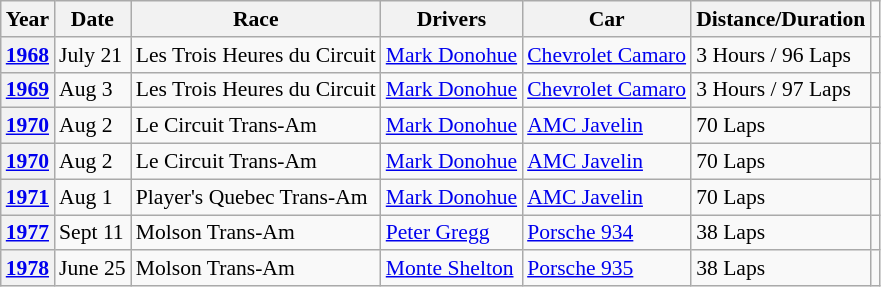<table class="sortable wikitable" style="font-size: 90%;">
<tr>
<th>Year</th>
<th>Date</th>
<th>Race</th>
<th>Drivers</th>
<th>Car</th>
<th>Distance/Duration</th>
<td></td>
</tr>
<tr>
<th><a href='#'>1968</a></th>
<td>July 21</td>
<td>Les Trois Heures du Circuit</td>
<td> <a href='#'>Mark Donohue</a></td>
<td><a href='#'>Chevrolet Camaro</a></td>
<td>3 Hours / 96 Laps <br></td>
<td></td>
</tr>
<tr>
<th><a href='#'>1969</a></th>
<td>Aug 3</td>
<td>Les Trois Heures du Circuit</td>
<td> <a href='#'>Mark Donohue</a></td>
<td><a href='#'>Chevrolet Camaro</a></td>
<td>3 Hours / 97 Laps <br></td>
<td></td>
</tr>
<tr>
<th><a href='#'>1970</a></th>
<td>Aug 2</td>
<td>Le Circuit Trans-Am</td>
<td> <a href='#'>Mark Donohue</a></td>
<td><a href='#'>AMC Javelin</a></td>
<td>70 Laps <br></td>
<td></td>
</tr>
<tr>
<th><a href='#'>1970</a></th>
<td>Aug 2</td>
<td>Le Circuit Trans-Am</td>
<td> <a href='#'>Mark Donohue</a></td>
<td><a href='#'>AMC Javelin</a></td>
<td>70 Laps <br></td>
<td></td>
</tr>
<tr>
<th><a href='#'>1971</a></th>
<td>Aug 1</td>
<td>Player's Quebec Trans-Am</td>
<td> <a href='#'>Mark Donohue</a></td>
<td><a href='#'>AMC Javelin</a></td>
<td>70 Laps <br></td>
<td></td>
</tr>
<tr>
<th><a href='#'>1977</a></th>
<td>Sept 11</td>
<td>Molson Trans-Am</td>
<td> <a href='#'>Peter Gregg</a></td>
<td><a href='#'>Porsche 934</a></td>
<td>38 Laps <br></td>
<td></td>
</tr>
<tr>
<th><a href='#'>1978</a></th>
<td>June 25</td>
<td>Molson Trans-Am</td>
<td> <a href='#'>Monte Shelton</a></td>
<td><a href='#'>Porsche 935</a></td>
<td>38 Laps <br></td>
<td></td>
</tr>
</table>
